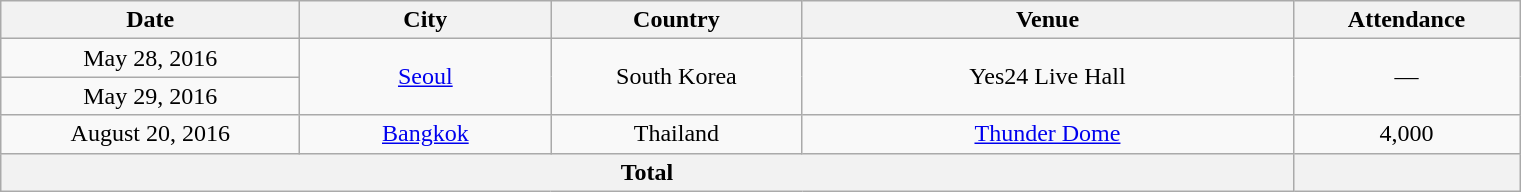<table class="wikitable" style="text-align:center;">
<tr>
<th scope="col" style="width:12em">Date</th>
<th scope="col" style="width:10em">City</th>
<th scope="col" style="width:10em">Country</th>
<th scope="col" style="width:20em">Venue</th>
<th scope="col" style="width:9em">Attendance</th>
</tr>
<tr>
<td>May 28, 2016</td>
<td rowspan=2><a href='#'>Seoul</a></td>
<td rowspan=2>South Korea</td>
<td rowspan=2>Yes24 Live Hall</td>
<td rowspan=2>—</td>
</tr>
<tr>
<td>May 29, 2016</td>
</tr>
<tr>
<td>August 20, 2016</td>
<td><a href='#'>Bangkok</a></td>
<td>Thailand</td>
<td><a href='#'>Thunder Dome</a></td>
<td>4,000</td>
</tr>
<tr>
<th colspan=4><strong>Total</strong></th>
<th></th>
</tr>
</table>
